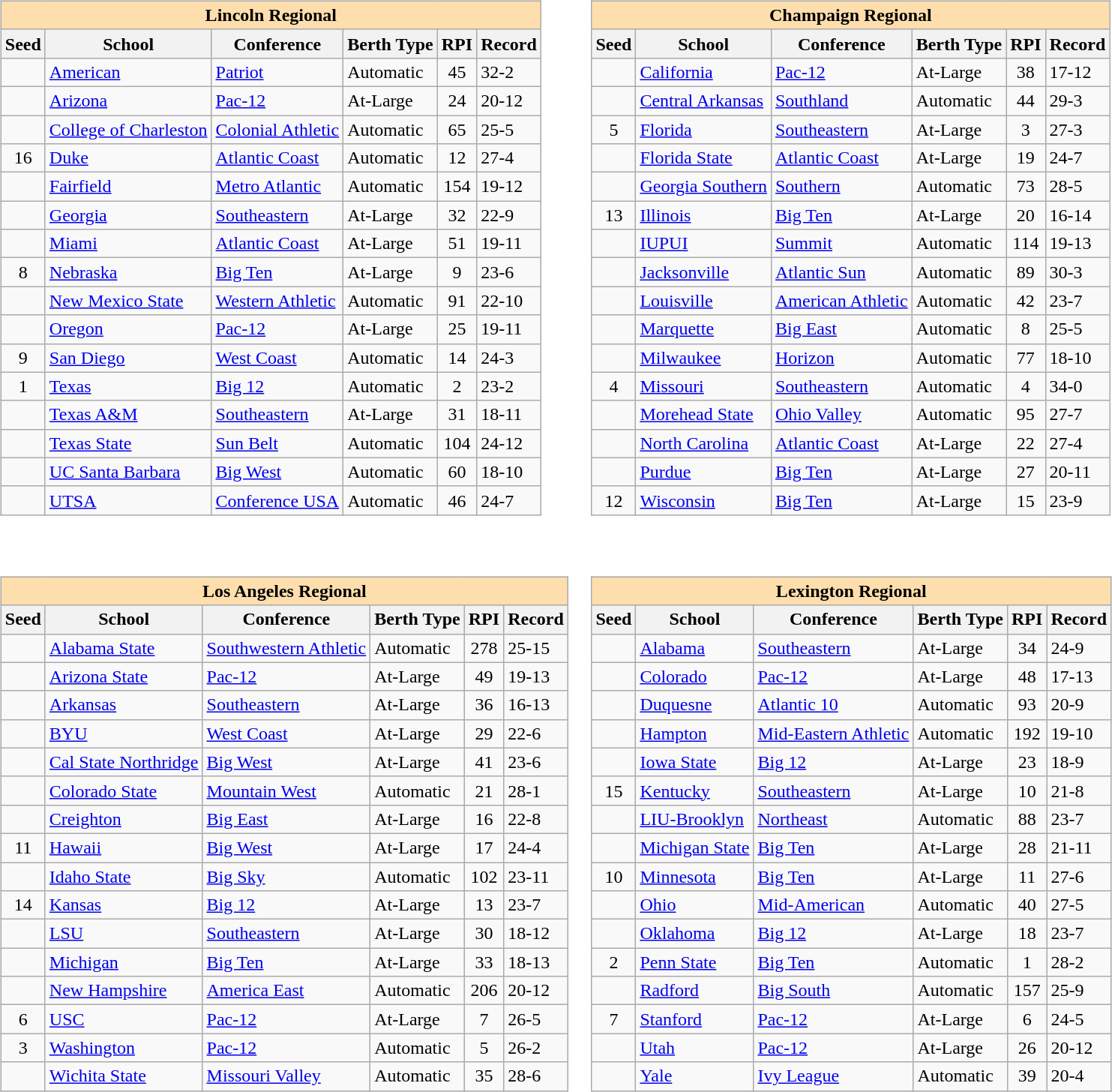<table>
<tr>
<td valign=top><br><table class="wikitable sortable">
<tr>
<th colspan="6" style="background:#ffdead;">Lincoln Regional</th>
</tr>
<tr>
<th>Seed</th>
<th>School</th>
<th>Conference</th>
<th>Berth Type</th>
<th>RPI</th>
<th>Record</th>
</tr>
<tr>
<td></td>
<td><a href='#'>American</a></td>
<td><a href='#'>Patriot</a></td>
<td>Automatic</td>
<td align=center>45</td>
<td>32-2</td>
</tr>
<tr>
<td></td>
<td><a href='#'>Arizona</a></td>
<td><a href='#'>Pac-12</a></td>
<td>At-Large</td>
<td align=center>24</td>
<td>20-12</td>
</tr>
<tr>
<td></td>
<td><a href='#'>College of Charleston</a></td>
<td><a href='#'>Colonial Athletic</a></td>
<td>Automatic</td>
<td align=center>65</td>
<td>25-5</td>
</tr>
<tr>
<td align=center>16</td>
<td><a href='#'>Duke</a></td>
<td><a href='#'>Atlantic Coast</a></td>
<td>Automatic</td>
<td align=center>12</td>
<td>27-4</td>
</tr>
<tr>
<td></td>
<td><a href='#'>Fairfield</a></td>
<td><a href='#'>Metro Atlantic</a></td>
<td>Automatic</td>
<td align=center>154</td>
<td>19-12</td>
</tr>
<tr>
<td></td>
<td><a href='#'>Georgia</a></td>
<td><a href='#'>Southeastern</a></td>
<td>At-Large</td>
<td align=center>32</td>
<td>22-9</td>
</tr>
<tr>
<td></td>
<td><a href='#'>Miami</a></td>
<td><a href='#'>Atlantic Coast</a></td>
<td>At-Large</td>
<td align=center>51</td>
<td>19-11</td>
</tr>
<tr>
<td align=center>8</td>
<td><a href='#'>Nebraska</a></td>
<td><a href='#'>Big Ten</a></td>
<td>At-Large</td>
<td align=center>9</td>
<td>23-6</td>
</tr>
<tr>
<td></td>
<td><a href='#'>New Mexico State</a></td>
<td><a href='#'>Western Athletic</a></td>
<td>Automatic</td>
<td align=center>91</td>
<td>22-10</td>
</tr>
<tr>
<td></td>
<td><a href='#'>Oregon</a></td>
<td><a href='#'>Pac-12</a></td>
<td>At-Large</td>
<td align=center>25</td>
<td>19-11</td>
</tr>
<tr>
<td align=center>9</td>
<td><a href='#'>San Diego</a></td>
<td><a href='#'>West Coast</a></td>
<td>Automatic</td>
<td align=center>14</td>
<td>24-3</td>
</tr>
<tr>
<td align=center>1</td>
<td><a href='#'>Texas</a></td>
<td><a href='#'>Big 12</a></td>
<td>Automatic</td>
<td align=center>2</td>
<td>23-2</td>
</tr>
<tr>
<td></td>
<td><a href='#'>Texas A&M</a></td>
<td><a href='#'>Southeastern</a></td>
<td>At-Large</td>
<td align=center>31</td>
<td>18-11</td>
</tr>
<tr>
<td></td>
<td><a href='#'>Texas State</a></td>
<td><a href='#'>Sun Belt</a></td>
<td>Automatic</td>
<td align=center>104</td>
<td>24-12</td>
</tr>
<tr>
<td></td>
<td><a href='#'>UC Santa Barbara</a></td>
<td><a href='#'>Big West</a></td>
<td>Automatic</td>
<td align=center>60</td>
<td>18-10</td>
</tr>
<tr>
<td></td>
<td><a href='#'>UTSA</a></td>
<td><a href='#'>Conference USA</a></td>
<td>Automatic</td>
<td align=center>46</td>
<td>24-7</td>
</tr>
</table>
</td>
<td valign=top><br><table class="wikitable sortable">
<tr>
<th colspan="6" style="background:#ffdead;">Champaign Regional</th>
</tr>
<tr>
<th>Seed</th>
<th>School</th>
<th>Conference</th>
<th>Berth Type</th>
<th>RPI</th>
<th>Record</th>
</tr>
<tr>
<td></td>
<td><a href='#'>California</a></td>
<td><a href='#'>Pac-12</a></td>
<td>At-Large</td>
<td align=center>38</td>
<td>17-12</td>
</tr>
<tr>
<td></td>
<td><a href='#'>Central Arkansas</a></td>
<td><a href='#'>Southland</a></td>
<td>Automatic</td>
<td align=center>44</td>
<td>29-3</td>
</tr>
<tr>
<td align=center>5</td>
<td><a href='#'>Florida</a></td>
<td><a href='#'>Southeastern</a></td>
<td>At-Large</td>
<td align=center>3</td>
<td>27-3</td>
</tr>
<tr>
<td></td>
<td><a href='#'>Florida State</a></td>
<td><a href='#'>Atlantic Coast</a></td>
<td>At-Large</td>
<td align=center>19</td>
<td>24-7</td>
</tr>
<tr>
<td></td>
<td><a href='#'>Georgia Southern</a></td>
<td><a href='#'>Southern</a></td>
<td>Automatic</td>
<td align=center>73</td>
<td>28-5</td>
</tr>
<tr>
<td align=center>13</td>
<td><a href='#'>Illinois</a></td>
<td><a href='#'>Big Ten</a></td>
<td>At-Large</td>
<td align=center>20</td>
<td>16-14</td>
</tr>
<tr>
<td></td>
<td><a href='#'>IUPUI</a></td>
<td><a href='#'>Summit</a></td>
<td>Automatic</td>
<td align=center>114</td>
<td>19-13</td>
</tr>
<tr>
<td></td>
<td><a href='#'>Jacksonville</a></td>
<td><a href='#'>Atlantic Sun</a></td>
<td>Automatic</td>
<td align=center>89</td>
<td>30-3</td>
</tr>
<tr>
<td></td>
<td><a href='#'>Louisville</a></td>
<td><a href='#'>American Athletic</a></td>
<td>Automatic</td>
<td align=center>42</td>
<td>23-7</td>
</tr>
<tr>
<td></td>
<td><a href='#'>Marquette</a></td>
<td><a href='#'>Big East</a></td>
<td>Automatic</td>
<td align=center>8</td>
<td>25-5</td>
</tr>
<tr>
<td></td>
<td><a href='#'>Milwaukee</a></td>
<td><a href='#'>Horizon</a></td>
<td>Automatic</td>
<td align=center>77</td>
<td>18-10</td>
</tr>
<tr>
<td align=center>4</td>
<td><a href='#'>Missouri</a></td>
<td><a href='#'>Southeastern</a></td>
<td>Automatic</td>
<td align=center>4</td>
<td>34-0</td>
</tr>
<tr>
<td></td>
<td><a href='#'>Morehead State</a></td>
<td><a href='#'>Ohio Valley</a></td>
<td>Automatic</td>
<td align=center>95</td>
<td>27-7</td>
</tr>
<tr>
<td></td>
<td><a href='#'>North Carolina</a></td>
<td><a href='#'>Atlantic Coast</a></td>
<td>At-Large</td>
<td align=center>22</td>
<td>27-4</td>
</tr>
<tr>
<td></td>
<td><a href='#'>Purdue</a></td>
<td><a href='#'>Big Ten</a></td>
<td>At-Large</td>
<td align=center>27</td>
<td>20-11</td>
</tr>
<tr>
<td align=center>12</td>
<td><a href='#'>Wisconsin</a></td>
<td><a href='#'>Big Ten</a></td>
<td>At-Large</td>
<td align=center>15</td>
<td>23-9</td>
</tr>
</table>
</td>
</tr>
<tr>
<td valign=top><br><table class="wikitable sortable">
<tr>
<th colspan="6" style="background:#ffdead;">Los Angeles Regional</th>
</tr>
<tr>
<th>Seed</th>
<th>School</th>
<th>Conference</th>
<th>Berth Type</th>
<th>RPI</th>
<th>Record</th>
</tr>
<tr>
<td></td>
<td><a href='#'>Alabama State</a></td>
<td><a href='#'>Southwestern Athletic</a></td>
<td>Automatic</td>
<td align=center>278</td>
<td>25-15</td>
</tr>
<tr>
<td></td>
<td><a href='#'>Arizona State</a></td>
<td><a href='#'>Pac-12</a></td>
<td>At-Large</td>
<td align=center>49</td>
<td>19-13</td>
</tr>
<tr>
<td></td>
<td><a href='#'>Arkansas</a></td>
<td><a href='#'>Southeastern</a></td>
<td>At-Large</td>
<td align=center>36</td>
<td>16-13</td>
</tr>
<tr>
<td></td>
<td><a href='#'>BYU</a></td>
<td><a href='#'>West Coast</a></td>
<td>At-Large</td>
<td align=center>29</td>
<td>22-6</td>
</tr>
<tr>
<td></td>
<td><a href='#'>Cal State Northridge</a></td>
<td><a href='#'>Big West</a></td>
<td>At-Large</td>
<td align=center>41</td>
<td>23-6</td>
</tr>
<tr>
<td></td>
<td><a href='#'>Colorado State</a></td>
<td><a href='#'>Mountain West</a></td>
<td>Automatic</td>
<td align=center>21</td>
<td>28-1</td>
</tr>
<tr>
<td></td>
<td><a href='#'>Creighton</a></td>
<td><a href='#'>Big East</a></td>
<td>At-Large</td>
<td align=center>16</td>
<td>22-8</td>
</tr>
<tr>
<td align=center>11</td>
<td><a href='#'>Hawaii</a></td>
<td><a href='#'>Big West</a></td>
<td>At-Large</td>
<td align=center>17</td>
<td>24-4</td>
</tr>
<tr>
<td></td>
<td><a href='#'>Idaho State</a></td>
<td><a href='#'>Big Sky</a></td>
<td>Automatic</td>
<td align=center>102</td>
<td>23-11</td>
</tr>
<tr>
<td align=center>14</td>
<td><a href='#'>Kansas</a></td>
<td><a href='#'>Big 12</a></td>
<td>At-Large</td>
<td align=center>13</td>
<td>23-7</td>
</tr>
<tr>
<td></td>
<td><a href='#'>LSU</a></td>
<td><a href='#'>Southeastern</a></td>
<td>At-Large</td>
<td align=center>30</td>
<td>18-12</td>
</tr>
<tr>
<td></td>
<td><a href='#'>Michigan</a></td>
<td><a href='#'>Big Ten</a></td>
<td>At-Large</td>
<td align=center>33</td>
<td>18-13</td>
</tr>
<tr>
<td></td>
<td><a href='#'>New Hampshire</a></td>
<td><a href='#'>America East</a></td>
<td>Automatic</td>
<td align=center>206</td>
<td>20-12</td>
</tr>
<tr>
<td align=center>6</td>
<td><a href='#'>USC</a></td>
<td><a href='#'>Pac-12</a></td>
<td>At-Large</td>
<td align=center>7</td>
<td>26-5</td>
</tr>
<tr>
<td align=center>3</td>
<td><a href='#'>Washington</a></td>
<td><a href='#'>Pac-12</a></td>
<td>Automatic</td>
<td align=center>5</td>
<td>26-2</td>
</tr>
<tr>
<td></td>
<td><a href='#'>Wichita State</a></td>
<td><a href='#'>Missouri Valley</a></td>
<td>Automatic</td>
<td align=center>35</td>
<td>28-6</td>
</tr>
</table>
</td>
<td valign=top><br><table class="wikitable sortable">
<tr>
<th colspan="6" style="background:#ffdead;">Lexington Regional</th>
</tr>
<tr>
<th>Seed</th>
<th>School</th>
<th>Conference</th>
<th>Berth Type</th>
<th>RPI</th>
<th>Record</th>
</tr>
<tr>
<td></td>
<td><a href='#'>Alabama</a></td>
<td><a href='#'>Southeastern</a></td>
<td>At-Large</td>
<td align=center>34</td>
<td>24-9</td>
</tr>
<tr>
<td></td>
<td><a href='#'>Colorado</a></td>
<td><a href='#'>Pac-12</a></td>
<td>At-Large</td>
<td align=center>48</td>
<td>17-13</td>
</tr>
<tr>
<td></td>
<td><a href='#'>Duquesne</a></td>
<td><a href='#'>Atlantic 10</a></td>
<td>Automatic</td>
<td align=center>93</td>
<td>20-9</td>
</tr>
<tr>
<td></td>
<td><a href='#'>Hampton</a></td>
<td><a href='#'>Mid-Eastern Athletic</a></td>
<td>Automatic</td>
<td align=center>192</td>
<td>19-10</td>
</tr>
<tr>
<td></td>
<td><a href='#'>Iowa State</a></td>
<td><a href='#'>Big 12</a></td>
<td>At-Large</td>
<td align=center>23</td>
<td>18-9</td>
</tr>
<tr>
<td align=center>15</td>
<td><a href='#'>Kentucky</a></td>
<td><a href='#'>Southeastern</a></td>
<td>At-Large</td>
<td align=center>10</td>
<td>21-8</td>
</tr>
<tr>
<td></td>
<td><a href='#'>LIU-Brooklyn</a></td>
<td><a href='#'>Northeast</a></td>
<td>Automatic</td>
<td align=center>88</td>
<td>23-7</td>
</tr>
<tr>
<td></td>
<td><a href='#'>Michigan State</a></td>
<td><a href='#'>Big Ten</a></td>
<td>At-Large</td>
<td align=center>28</td>
<td>21-11</td>
</tr>
<tr>
<td align=center>10</td>
<td><a href='#'>Minnesota</a></td>
<td><a href='#'>Big Ten</a></td>
<td>At-Large</td>
<td align=center>11</td>
<td>27-6</td>
</tr>
<tr>
<td></td>
<td><a href='#'>Ohio</a></td>
<td><a href='#'>Mid-American</a></td>
<td>Automatic</td>
<td align=center>40</td>
<td>27-5</td>
</tr>
<tr>
<td></td>
<td><a href='#'>Oklahoma</a></td>
<td><a href='#'>Big 12</a></td>
<td>At-Large</td>
<td align=center>18</td>
<td>23-7</td>
</tr>
<tr>
<td align=center>2</td>
<td><a href='#'>Penn State</a></td>
<td><a href='#'>Big Ten</a></td>
<td>Automatic</td>
<td align=center>1</td>
<td>28-2</td>
</tr>
<tr>
<td></td>
<td><a href='#'>Radford</a></td>
<td><a href='#'>Big South</a></td>
<td>Automatic</td>
<td align=center>157</td>
<td>25-9</td>
</tr>
<tr>
<td align=center>7</td>
<td><a href='#'>Stanford</a></td>
<td><a href='#'>Pac-12</a></td>
<td>At-Large</td>
<td align=center>6</td>
<td>24-5</td>
</tr>
<tr>
<td></td>
<td><a href='#'>Utah</a></td>
<td><a href='#'>Pac-12</a></td>
<td>At-Large</td>
<td align=center>26</td>
<td>20-12</td>
</tr>
<tr>
<td></td>
<td><a href='#'>Yale</a></td>
<td><a href='#'>Ivy League</a></td>
<td>Automatic</td>
<td align=center>39</td>
<td>20-4</td>
</tr>
</table>
</td>
</tr>
</table>
